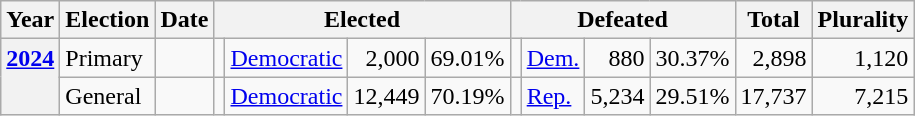<table class=wikitable>
<tr>
<th>Year</th>
<th>Election</th>
<th>Date</th>
<th ! colspan="4">Elected</th>
<th ! colspan="4">Defeated</th>
<th>Total</th>
<th>Plurality</th>
</tr>
<tr>
<th rowspan="2" valign="top"><a href='#'>2024</a></th>
<td valign="top">Primary</td>
<td valign="top"></td>
<td valign="top"></td>
<td valign="top" ><a href='#'>Democratic</a></td>
<td valign="top" align="right">2,000</td>
<td valign="top" align="right">69.01%</td>
<td valign="top"></td>
<td valign="top" ><a href='#'>Dem.</a></td>
<td valign="top" align="right">880</td>
<td valign="top" align="right">30.37%</td>
<td valign="top" align="right">2,898</td>
<td valign="top" align="right">1,120</td>
</tr>
<tr>
<td valign="top">General</td>
<td valign="top"></td>
<td valign="top"></td>
<td valign="top" ><a href='#'>Democratic</a></td>
<td valign="top" align="right">12,449</td>
<td valign="top" align="right">70.19%</td>
<td valign="top"></td>
<td valign="top" ><a href='#'>Rep.</a></td>
<td valign="top" align="right">5,234</td>
<td valign="top" align="right">29.51%</td>
<td valign="top" align="right">17,737</td>
<td valign="top" align="right">7,215</td>
</tr>
</table>
